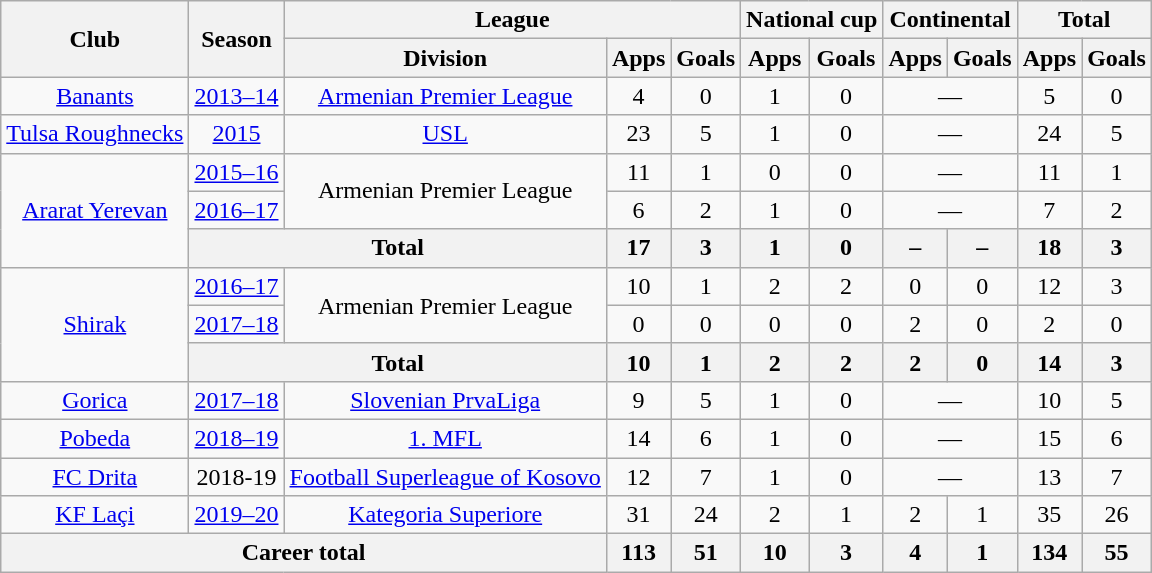<table class="wikitable" style="text-align:center">
<tr>
<th rowspan="2">Club</th>
<th rowspan="2">Season</th>
<th colspan="3">League</th>
<th colspan="2">National cup</th>
<th colspan="2">Continental</th>
<th colspan="2">Total</th>
</tr>
<tr>
<th>Division</th>
<th>Apps</th>
<th>Goals</th>
<th>Apps</th>
<th>Goals</th>
<th>Apps</th>
<th>Goals</th>
<th>Apps</th>
<th>Goals</th>
</tr>
<tr>
<td><a href='#'>Banants</a></td>
<td><a href='#'>2013–14</a></td>
<td><a href='#'>Armenian Premier League</a></td>
<td>4</td>
<td>0</td>
<td>1</td>
<td>0</td>
<td colspan="2">—</td>
<td>5</td>
<td>0</td>
</tr>
<tr>
<td><a href='#'>Tulsa Roughnecks</a></td>
<td><a href='#'>2015</a></td>
<td><a href='#'>USL</a></td>
<td>23</td>
<td>5</td>
<td>1</td>
<td>0</td>
<td colspan="2">—</td>
<td>24</td>
<td>5</td>
</tr>
<tr>
<td rowspan="3"><a href='#'>Ararat Yerevan</a></td>
<td><a href='#'>2015–16</a></td>
<td rowspan="2">Armenian Premier League</td>
<td>11</td>
<td>1</td>
<td>0</td>
<td>0</td>
<td colspan="2">—</td>
<td>11</td>
<td>1</td>
</tr>
<tr>
<td><a href='#'>2016–17</a></td>
<td>6</td>
<td>2</td>
<td>1</td>
<td>0</td>
<td colspan="2">—</td>
<td>7</td>
<td>2</td>
</tr>
<tr>
<th colspan="2">Total</th>
<th>17</th>
<th>3</th>
<th>1</th>
<th>0</th>
<th>–</th>
<th>–</th>
<th>18</th>
<th>3</th>
</tr>
<tr>
<td rowspan="3"><a href='#'>Shirak</a></td>
<td><a href='#'>2016–17</a></td>
<td rowspan="2">Armenian Premier League</td>
<td>10</td>
<td>1</td>
<td>2</td>
<td>2</td>
<td>0</td>
<td>0</td>
<td>12</td>
<td>3</td>
</tr>
<tr>
<td><a href='#'>2017–18</a></td>
<td>0</td>
<td>0</td>
<td>0</td>
<td>0</td>
<td>2</td>
<td>0</td>
<td>2</td>
<td>0</td>
</tr>
<tr>
<th colspan="2">Total</th>
<th>10</th>
<th>1</th>
<th>2</th>
<th>2</th>
<th>2</th>
<th>0</th>
<th>14</th>
<th>3</th>
</tr>
<tr>
<td><a href='#'>Gorica</a></td>
<td><a href='#'>2017–18</a></td>
<td><a href='#'>Slovenian PrvaLiga</a></td>
<td>9</td>
<td>5</td>
<td>1</td>
<td>0</td>
<td colspan="2">—</td>
<td>10</td>
<td>5</td>
</tr>
<tr>
<td><a href='#'>Pobeda</a></td>
<td><a href='#'>2018–19</a></td>
<td><a href='#'>1. MFL</a></td>
<td>14</td>
<td>6</td>
<td>1</td>
<td>0</td>
<td colspan="2">—</td>
<td>15</td>
<td>6</td>
</tr>
<tr>
<td><a href='#'>FC Drita</a></td>
<td>2018-19</td>
<td><a href='#'>Football Superleague of Kosovo</a></td>
<td>12</td>
<td>7</td>
<td>1</td>
<td>0</td>
<td colspan="2">—</td>
<td>13</td>
<td>7</td>
</tr>
<tr>
<td><a href='#'>KF Laçi</a></td>
<td><a href='#'>2019–20</a></td>
<td><a href='#'>Kategoria Superiore</a></td>
<td>31</td>
<td>24</td>
<td>2</td>
<td>1</td>
<td>2</td>
<td>1</td>
<td>35</td>
<td>26</td>
</tr>
<tr>
<th colspan="3">Career total</th>
<th>113</th>
<th>51</th>
<th>10</th>
<th>3</th>
<th>4</th>
<th>1</th>
<th>134</th>
<th>55</th>
</tr>
</table>
